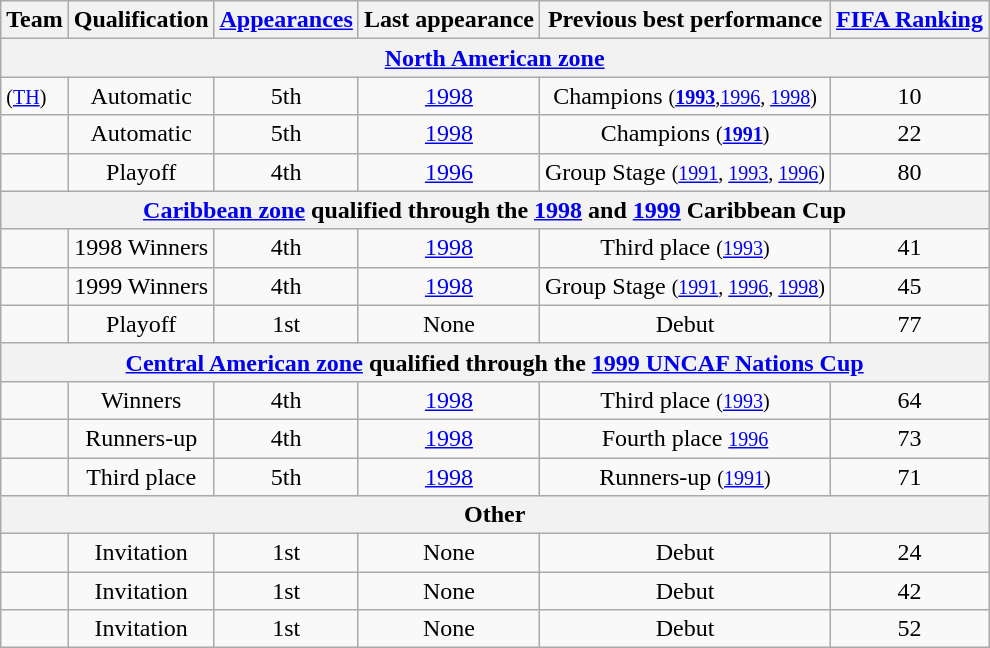<table class="wikitable">
<tr>
<th>Team</th>
<th>Qualification</th>
<th><a href='#'>Appearances</a></th>
<th>Last appearance</th>
<th>Previous best performance</th>
<th><a href='#'>FIFA Ranking</a></th>
</tr>
<tr>
<th colspan=6><a href='#'>North American zone</a></th>
</tr>
<tr>
<td align=left> <small>(<a href='#'>TH</a>)</small></td>
<td align=center>Automatic</td>
<td align=center>5th</td>
<td align=center><a href='#'>1998</a></td>
<td align=center>Champions <small>(<strong><a href='#'>1993</a></strong>,<a href='#'>1996</a>, <a href='#'>1998</a>)</small></td>
<td align=center>10</td>
</tr>
<tr>
<td align=left></td>
<td align=center>Automatic</td>
<td align=center>5th</td>
<td align=center><a href='#'>1998</a></td>
<td align=center>Champions <small>(<strong><a href='#'>1991</a></strong>)</small></td>
<td align=center>22</td>
</tr>
<tr>
<td align=left></td>
<td align=center>Playoff</td>
<td align=center>4th</td>
<td align=center><a href='#'>1996</a></td>
<td align=center>Group Stage <small>(<a href='#'>1991</a>, <a href='#'>1993</a>, <a href='#'>1996</a>)</small></td>
<td align=center>80</td>
</tr>
<tr>
<th colspan=6><a href='#'>Caribbean zone</a> qualified through the <a href='#'>1998</a> and <a href='#'>1999</a> Caribbean Cup</th>
</tr>
<tr>
<td align=left></td>
<td align=center>1998 Winners</td>
<td align=center>4th</td>
<td align=center><a href='#'>1998</a></td>
<td align=center>Third place <small>(<a href='#'>1993</a>)</small></td>
<td align=center>41</td>
</tr>
<tr>
<td align=left></td>
<td align=center>1999 Winners</td>
<td align=center>4th</td>
<td align=center><a href='#'>1998</a></td>
<td align=center>Group Stage <small>(<a href='#'>1991</a>, <a href='#'>1996</a>, <a href='#'>1998</a>)</small></td>
<td align=center>45</td>
</tr>
<tr>
<td align=left></td>
<td align=center>Playoff</td>
<td align=center>1st</td>
<td align=center>None</td>
<td align=center>Debut</td>
<td align=center>77</td>
</tr>
<tr>
<th colspan=6><a href='#'>Central American zone</a> qualified through the <a href='#'>1999 UNCAF Nations Cup</a></th>
</tr>
<tr>
<td align=left></td>
<td align=center>Winners</td>
<td align=center>4th</td>
<td align=center><a href='#'>1998</a></td>
<td align=center>Third place <small>(<a href='#'>1993</a>)</small></td>
<td align=center>64</td>
</tr>
<tr>
<td align=left></td>
<td align=center>Runners-up</td>
<td align=center>4th</td>
<td align=center><a href='#'>1998</a></td>
<td align=center>Fourth place <small><a href='#'>1996</a></small></td>
<td align=center>73</td>
</tr>
<tr>
<td align=left></td>
<td align=center>Third place</td>
<td align=center>5th</td>
<td align=center><a href='#'>1998</a></td>
<td align=center>Runners-up <small>(<a href='#'>1991</a>)</small></td>
<td align=center>71</td>
</tr>
<tr>
<th colspan=6>Other</th>
</tr>
<tr>
<td align=left></td>
<td align=center>Invitation</td>
<td align=center>1st</td>
<td align=center>None</td>
<td align=center>Debut</td>
<td align=center>24</td>
</tr>
<tr>
<td align=left></td>
<td align=center>Invitation</td>
<td align=center>1st</td>
<td align=center>None</td>
<td align=center>Debut</td>
<td align=center>42</td>
</tr>
<tr>
<td align=left></td>
<td align=center>Invitation</td>
<td align=center>1st</td>
<td align=center>None</td>
<td align=center>Debut</td>
<td align=center>52</td>
</tr>
</table>
